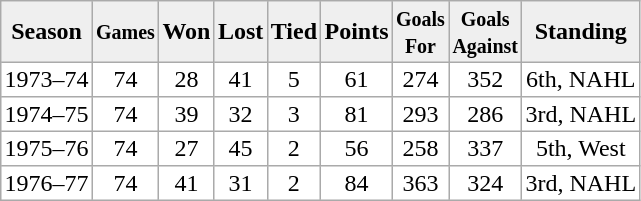<table border="1" cellpadding="2" cellspacing="1" style="border: 1px #aaaaaa solid; border-collapse: collapse;">
<tr bgcolor="#efefef">
<th>Season</th>
<th><small>Games</small></th>
<th>Won</th>
<th>Lost</th>
<th>Tied</th>
<th>Points</th>
<th><small>Goals<br>For</small></th>
<th><small>Goals<br>Against</small></th>
<th>Standing</th>
</tr>
<tr align="center">
<td>1973–74</td>
<td>74</td>
<td>28</td>
<td>41</td>
<td>5</td>
<td>61</td>
<td>274</td>
<td>352</td>
<td>6th, NAHL</td>
</tr>
<tr align="center">
<td>1974–75</td>
<td>74</td>
<td>39</td>
<td>32</td>
<td>3</td>
<td>81</td>
<td>293</td>
<td>286</td>
<td>3rd, NAHL</td>
</tr>
<tr align="center">
<td>1975–76</td>
<td>74</td>
<td>27</td>
<td>45</td>
<td>2</td>
<td>56</td>
<td>258</td>
<td>337</td>
<td>5th, West</td>
</tr>
<tr align="center">
<td>1976–77</td>
<td>74</td>
<td>41</td>
<td>31</td>
<td>2</td>
<td>84</td>
<td>363</td>
<td>324</td>
<td>3rd, NAHL</td>
</tr>
</table>
